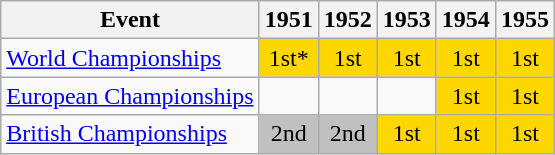<table class="wikitable">
<tr>
<th>Event</th>
<th>1951</th>
<th>1952</th>
<th>1953</th>
<th>1954</th>
<th>1955</th>
</tr>
<tr>
<td><a href='#'>World Championships</a></td>
<td align="center" bgcolor="gold">1st*</td>
<td align="center" bgcolor="gold">1st</td>
<td align="center" bgcolor="gold">1st</td>
<td align="center" bgcolor="gold">1st</td>
<td align="center" bgcolor="gold">1st</td>
</tr>
<tr>
<td><a href='#'>European Championships</a></td>
<td></td>
<td></td>
<td></td>
<td align="center" bgcolor="gold">1st</td>
<td align="center" bgcolor="gold">1st</td>
</tr>
<tr>
<td><a href='#'>British Championships</a></td>
<td align="center" bgcolor="silver">2nd</td>
<td align="center" bgcolor="silver">2nd</td>
<td align="center" bgcolor="gold">1st</td>
<td align="center" bgcolor="gold">1st</td>
<td align="center" bgcolor="gold">1st</td>
</tr>
</table>
